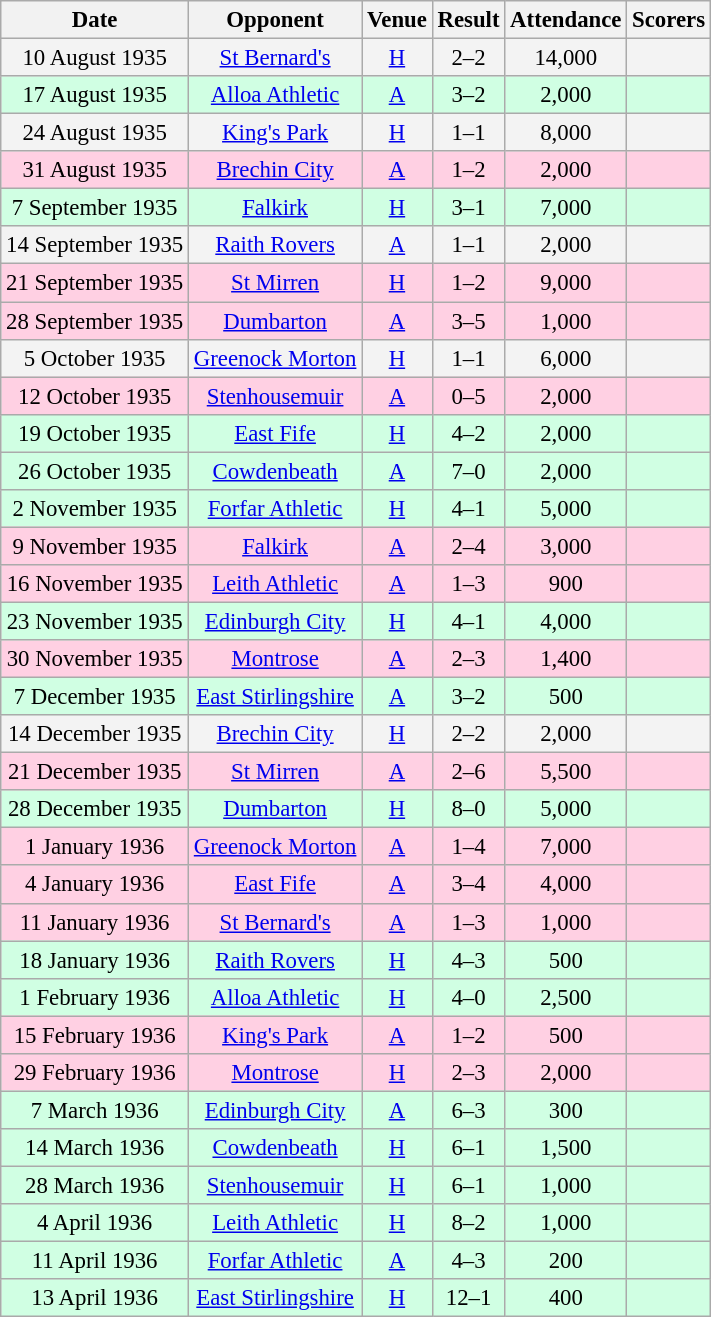<table class="wikitable sortable" style="font-size:95%; text-align:center">
<tr>
<th>Date</th>
<th>Opponent</th>
<th>Venue</th>
<th>Result</th>
<th>Attendance</th>
<th>Scorers</th>
</tr>
<tr bgcolor = "#f3f3f3">
<td>10 August 1935</td>
<td><a href='#'>St Bernard's</a></td>
<td><a href='#'>H</a></td>
<td>2–2</td>
<td>14,000</td>
<td></td>
</tr>
<tr bgcolor = "#d0ffe3">
<td>17 August 1935</td>
<td><a href='#'>Alloa Athletic</a></td>
<td><a href='#'>A</a></td>
<td>3–2</td>
<td>2,000</td>
<td></td>
</tr>
<tr bgcolor = "#f3f3f3">
<td>24 August 1935</td>
<td><a href='#'>King's Park</a></td>
<td><a href='#'>H</a></td>
<td>1–1</td>
<td>8,000</td>
<td></td>
</tr>
<tr bgcolor = "#ffd0e3">
<td>31 August 1935</td>
<td><a href='#'>Brechin City</a></td>
<td><a href='#'>A</a></td>
<td>1–2</td>
<td>2,000</td>
<td></td>
</tr>
<tr bgcolor = "#d0ffe3">
<td>7 September 1935</td>
<td><a href='#'>Falkirk</a></td>
<td><a href='#'>H</a></td>
<td>3–1</td>
<td>7,000</td>
<td></td>
</tr>
<tr bgcolor = "#f3f3f3">
<td>14 September 1935</td>
<td><a href='#'>Raith Rovers</a></td>
<td><a href='#'>A</a></td>
<td>1–1</td>
<td>2,000</td>
<td></td>
</tr>
<tr bgcolor = "#ffd0e3">
<td>21 September 1935</td>
<td><a href='#'>St Mirren</a></td>
<td><a href='#'>H</a></td>
<td>1–2</td>
<td>9,000</td>
<td></td>
</tr>
<tr bgcolor = "#ffd0e3">
<td>28 September 1935</td>
<td><a href='#'>Dumbarton</a></td>
<td><a href='#'>A</a></td>
<td>3–5</td>
<td>1,000</td>
<td></td>
</tr>
<tr bgcolor = "#f3f3f3">
<td>5 October 1935</td>
<td><a href='#'>Greenock Morton</a></td>
<td><a href='#'>H</a></td>
<td>1–1</td>
<td>6,000</td>
<td></td>
</tr>
<tr bgcolor = "#ffd0e3">
<td>12 October 1935</td>
<td><a href='#'>Stenhousemuir</a></td>
<td><a href='#'>A</a></td>
<td>0–5</td>
<td>2,000</td>
<td></td>
</tr>
<tr bgcolor = "#d0ffe3">
<td>19 October 1935</td>
<td><a href='#'>East Fife</a></td>
<td><a href='#'>H</a></td>
<td>4–2</td>
<td>2,000</td>
<td></td>
</tr>
<tr bgcolor = "#d0ffe3">
<td>26 October 1935</td>
<td><a href='#'>Cowdenbeath</a></td>
<td><a href='#'>A</a></td>
<td>7–0</td>
<td>2,000</td>
<td></td>
</tr>
<tr bgcolor = "#d0ffe3">
<td>2 November 1935</td>
<td><a href='#'>Forfar Athletic</a></td>
<td><a href='#'>H</a></td>
<td>4–1</td>
<td>5,000</td>
<td></td>
</tr>
<tr bgcolor = "#ffd0e3">
<td>9 November 1935</td>
<td><a href='#'>Falkirk</a></td>
<td><a href='#'>A</a></td>
<td>2–4</td>
<td>3,000</td>
<td></td>
</tr>
<tr bgcolor = "#ffd0e3">
<td>16 November 1935</td>
<td><a href='#'>Leith Athletic</a></td>
<td><a href='#'>A</a></td>
<td>1–3</td>
<td>900</td>
<td></td>
</tr>
<tr bgcolor = "#d0ffe3">
<td>23 November 1935</td>
<td><a href='#'>Edinburgh City</a></td>
<td><a href='#'>H</a></td>
<td>4–1</td>
<td>4,000</td>
<td></td>
</tr>
<tr bgcolor = "#ffd0e3">
<td>30 November 1935</td>
<td><a href='#'>Montrose</a></td>
<td><a href='#'>A</a></td>
<td>2–3</td>
<td>1,400</td>
<td></td>
</tr>
<tr bgcolor = "#d0ffe3">
<td>7 December 1935</td>
<td><a href='#'>East Stirlingshire</a></td>
<td><a href='#'>A</a></td>
<td>3–2</td>
<td>500</td>
<td></td>
</tr>
<tr bgcolor = "#f3f3f3">
<td>14 December 1935</td>
<td><a href='#'>Brechin City</a></td>
<td><a href='#'>H</a></td>
<td>2–2</td>
<td>2,000</td>
<td></td>
</tr>
<tr bgcolor = "#ffd0e3">
<td>21 December 1935</td>
<td><a href='#'>St Mirren</a></td>
<td><a href='#'>A</a></td>
<td>2–6</td>
<td>5,500</td>
<td></td>
</tr>
<tr bgcolor = "#d0ffe3">
<td>28 December 1935</td>
<td><a href='#'>Dumbarton</a></td>
<td><a href='#'>H</a></td>
<td>8–0</td>
<td>5,000</td>
<td></td>
</tr>
<tr bgcolor = "#ffd0e3">
<td>1 January 1936</td>
<td><a href='#'>Greenock Morton</a></td>
<td><a href='#'>A</a></td>
<td>1–4</td>
<td>7,000</td>
<td></td>
</tr>
<tr bgcolor = "#ffd0e3">
<td>4 January 1936</td>
<td><a href='#'>East Fife</a></td>
<td><a href='#'>A</a></td>
<td>3–4</td>
<td>4,000</td>
<td></td>
</tr>
<tr bgcolor = "#ffd0e3">
<td>11 January 1936</td>
<td><a href='#'>St Bernard's</a></td>
<td><a href='#'>A</a></td>
<td>1–3</td>
<td>1,000</td>
<td></td>
</tr>
<tr bgcolor = "#d0ffe3">
<td>18 January 1936</td>
<td><a href='#'>Raith Rovers</a></td>
<td><a href='#'>H</a></td>
<td>4–3</td>
<td>500</td>
<td></td>
</tr>
<tr bgcolor = "#d0ffe3">
<td>1 February 1936</td>
<td><a href='#'>Alloa Athletic</a></td>
<td><a href='#'>H</a></td>
<td>4–0</td>
<td>2,500</td>
<td></td>
</tr>
<tr bgcolor = "#ffd0e3">
<td>15 February 1936</td>
<td><a href='#'>King's Park</a></td>
<td><a href='#'>A</a></td>
<td>1–2</td>
<td>500</td>
<td></td>
</tr>
<tr bgcolor = "#ffd0e3">
<td>29 February 1936</td>
<td><a href='#'>Montrose</a></td>
<td><a href='#'>H</a></td>
<td>2–3</td>
<td>2,000</td>
<td></td>
</tr>
<tr bgcolor = "#d0ffe3">
<td>7 March 1936</td>
<td><a href='#'>Edinburgh City</a></td>
<td><a href='#'>A</a></td>
<td>6–3</td>
<td>300</td>
<td></td>
</tr>
<tr bgcolor = "#d0ffe3">
<td>14 March 1936</td>
<td><a href='#'>Cowdenbeath</a></td>
<td><a href='#'>H</a></td>
<td>6–1</td>
<td>1,500</td>
<td></td>
</tr>
<tr bgcolor = "#d0ffe3">
<td>28 March 1936</td>
<td><a href='#'>Stenhousemuir</a></td>
<td><a href='#'>H</a></td>
<td>6–1</td>
<td>1,000</td>
<td></td>
</tr>
<tr bgcolor = "#d0ffe3">
<td>4 April 1936</td>
<td><a href='#'>Leith Athletic</a></td>
<td><a href='#'>H</a></td>
<td>8–2</td>
<td>1,000</td>
<td></td>
</tr>
<tr bgcolor = "#d0ffe3">
<td>11 April 1936</td>
<td><a href='#'>Forfar Athletic</a></td>
<td><a href='#'>A</a></td>
<td>4–3</td>
<td>200</td>
<td></td>
</tr>
<tr bgcolor = "#d0ffe3">
<td>13 April 1936</td>
<td><a href='#'>East Stirlingshire</a></td>
<td><a href='#'>H</a></td>
<td>12–1</td>
<td>400</td>
<td></td>
</tr>
</table>
